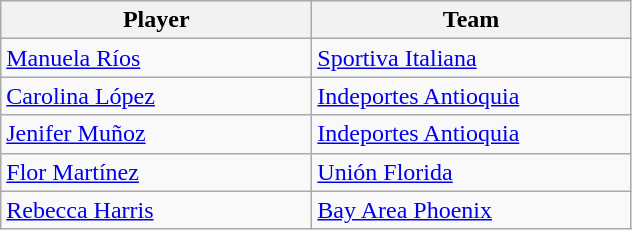<table | class="wikitable">
<tr>
<th style="width:200px;">Player</th>
<th style="width:205px;">Team</th>
</tr>
<tr>
<td> <a href='#'>Manuela Ríos</a></td>
<td> <a href='#'>Sportiva Italiana</a></td>
</tr>
<tr>
<td> <a href='#'>Carolina López</a></td>
<td> <a href='#'>Indeportes Antioquia</a></td>
</tr>
<tr>
<td> <a href='#'>Jenifer Muñoz</a></td>
<td> <a href='#'>Indeportes Antioquia</a></td>
</tr>
<tr>
<td> <a href='#'>Flor Martínez</a></td>
<td> <a href='#'>Unión Florida</a></td>
</tr>
<tr>
<td> <a href='#'>Rebecca Harris</a></td>
<td> <a href='#'>Bay Area Phoenix</a></td>
</tr>
</table>
